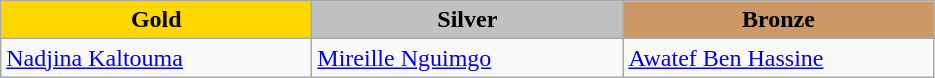<table class="wikitable" style="text-align:left">
<tr align="center">
<td width=200 bgcolor=gold><strong>Gold</strong></td>
<td width=200 bgcolor=silver><strong>Silver</strong></td>
<td width=200 bgcolor=CC9966><strong>Bronze</strong></td>
</tr>
<tr>
<td><a href='#'>Nadjina Kaltouma</a><br><em></em></td>
<td><a href='#'>Mireille Nguimgo</a><br><em></em></td>
<td><a href='#'>Awatef Ben Hassine</a><br><em></em></td>
</tr>
</table>
